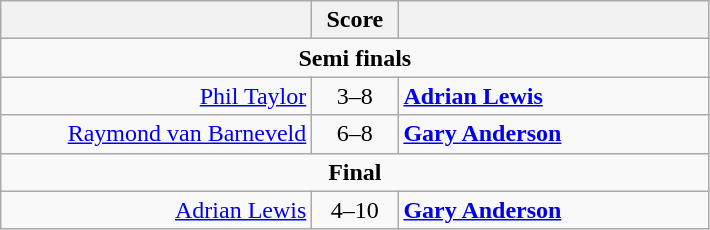<table class=wikitable style="text-align:center">
<tr>
<th width=200></th>
<th width=50>Score</th>
<th width=200></th>
</tr>
<tr align=center>
<td colspan="3"><strong>Semi finals</strong></td>
</tr>
<tr align=left>
<td align=right><a href='#'>Phil Taylor</a> </td>
<td align=center>3–8</td>
<td> <strong><a href='#'>Adrian Lewis</a></strong></td>
</tr>
<tr align=left>
<td align=right><a href='#'>Raymond van Barneveld</a> </td>
<td align=center>6–8</td>
<td> <strong><a href='#'>Gary Anderson</a></strong></td>
</tr>
<tr align=center>
<td colspan="3"><strong>Final</strong></td>
</tr>
<tr align=left>
<td align=right><a href='#'>Adrian Lewis</a> </td>
<td align=center>4–10</td>
<td> <strong><a href='#'>Gary Anderson</a></strong></td>
</tr>
</table>
